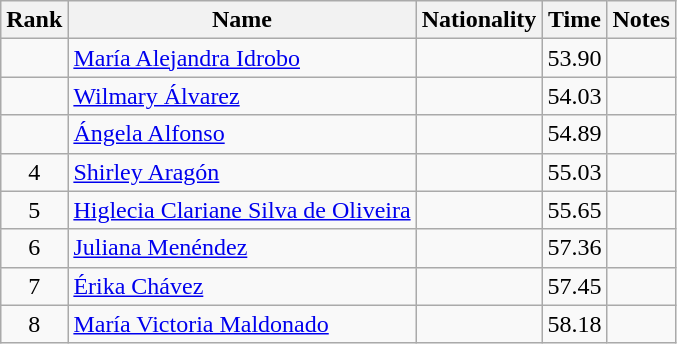<table class="wikitable sortable" style="text-align:center">
<tr>
<th>Rank</th>
<th>Name</th>
<th>Nationality</th>
<th>Time</th>
<th>Notes</th>
</tr>
<tr>
<td align=center></td>
<td align=left><a href='#'>María Alejandra Idrobo</a></td>
<td align=left></td>
<td>53.90</td>
<td></td>
</tr>
<tr>
<td align=center></td>
<td align=left><a href='#'>Wilmary Álvarez</a></td>
<td align=left></td>
<td>54.03</td>
<td></td>
</tr>
<tr>
<td align=center></td>
<td align=left><a href='#'>Ángela Alfonso</a></td>
<td align=left></td>
<td>54.89</td>
<td></td>
</tr>
<tr>
<td align=center>4</td>
<td align=left><a href='#'>Shirley Aragón</a></td>
<td align=left></td>
<td>55.03</td>
<td></td>
</tr>
<tr>
<td align=center>5</td>
<td align=left><a href='#'>Higlecia Clariane Silva de Oliveira</a></td>
<td align=left></td>
<td>55.65</td>
<td></td>
</tr>
<tr>
<td align=center>6</td>
<td align=left><a href='#'>Juliana Menéndez</a></td>
<td align=left></td>
<td>57.36</td>
<td></td>
</tr>
<tr>
<td align=center>7</td>
<td align=left><a href='#'>Érika Chávez</a></td>
<td align=left></td>
<td>57.45</td>
<td></td>
</tr>
<tr>
<td align=center>8</td>
<td align=left><a href='#'>María Victoria Maldonado</a></td>
<td align=left></td>
<td>58.18</td>
<td></td>
</tr>
</table>
